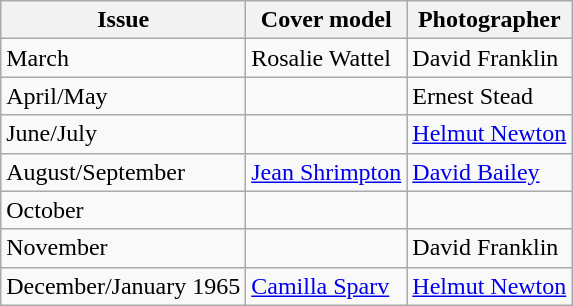<table class="wikitable">
<tr>
<th>Issue</th>
<th>Cover model</th>
<th>Photographer</th>
</tr>
<tr>
<td>March</td>
<td>Rosalie Wattel</td>
<td>David Franklin</td>
</tr>
<tr>
<td>April/May</td>
<td></td>
<td>Ernest Stead</td>
</tr>
<tr>
<td>June/July</td>
<td></td>
<td><a href='#'>Helmut Newton</a></td>
</tr>
<tr>
<td>August/September</td>
<td><a href='#'>Jean Shrimpton</a></td>
<td><a href='#'>David Bailey</a></td>
</tr>
<tr>
<td>October</td>
<td></td>
<td></td>
</tr>
<tr>
<td>November</td>
<td></td>
<td>David Franklin</td>
</tr>
<tr>
<td>December/January 1965</td>
<td><a href='#'>Camilla Sparv</a></td>
<td><a href='#'>Helmut Newton</a></td>
</tr>
</table>
